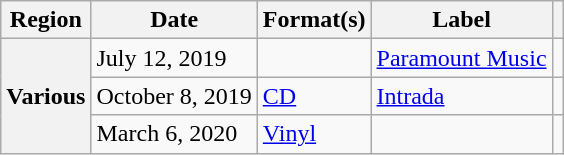<table class="wikitable plainrowheaders">
<tr>
<th scope="col">Region</th>
<th scope="col">Date</th>
<th scope="col">Format(s)</th>
<th scope="col">Label</th>
<th scope="col"></th>
</tr>
<tr>
<th scope="row" rowspan="3">Various</th>
<td>July 12, 2019</td>
<td></td>
<td><a href='#'>Paramount Music</a></td>
<td align="center"><br></td>
</tr>
<tr>
<td>October 8, 2019</td>
<td><a href='#'>CD</a></td>
<td><a href='#'>Intrada</a></td>
<td align="center"></td>
</tr>
<tr>
<td>March 6, 2020</td>
<td><a href='#'>Vinyl</a></td>
<td></td>
<td align="center"><br></td>
</tr>
</table>
